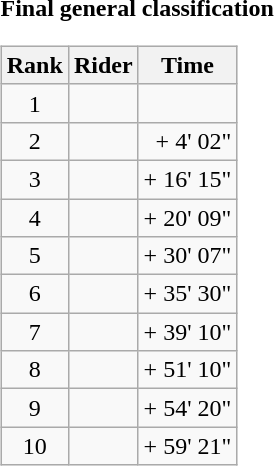<table>
<tr>
<td><strong>Final general classification</strong><br><table class="wikitable">
<tr>
<th scope="col">Rank</th>
<th scope="col">Rider</th>
<th scope="col">Time</th>
</tr>
<tr>
<td style="text-align:center;">1</td>
<td></td>
<td style="text-align:right;"></td>
</tr>
<tr>
<td style="text-align:center;">2</td>
<td></td>
<td style="text-align:right;">+ 4' 02"</td>
</tr>
<tr>
<td style="text-align:center;">3</td>
<td></td>
<td style="text-align:right;">+ 16' 15"</td>
</tr>
<tr>
<td style="text-align:center;">4</td>
<td></td>
<td style="text-align:right;">+ 20' 09"</td>
</tr>
<tr>
<td style="text-align:center;">5</td>
<td></td>
<td style="text-align:right;">+ 30' 07"</td>
</tr>
<tr>
<td style="text-align:center;">6</td>
<td></td>
<td style="text-align:right;">+ 35' 30"</td>
</tr>
<tr>
<td style="text-align:center;">7</td>
<td></td>
<td style="text-align:right;">+ 39' 10"</td>
</tr>
<tr>
<td style="text-align:center;">8</td>
<td></td>
<td style="text-align:right;">+ 51' 10"</td>
</tr>
<tr>
<td style="text-align:center;">9</td>
<td></td>
<td style="text-align:right;">+ 54' 20"</td>
</tr>
<tr>
<td style="text-align:center;">10</td>
<td></td>
<td style="text-align:right;">+ 59' 21"</td>
</tr>
</table>
</td>
</tr>
</table>
